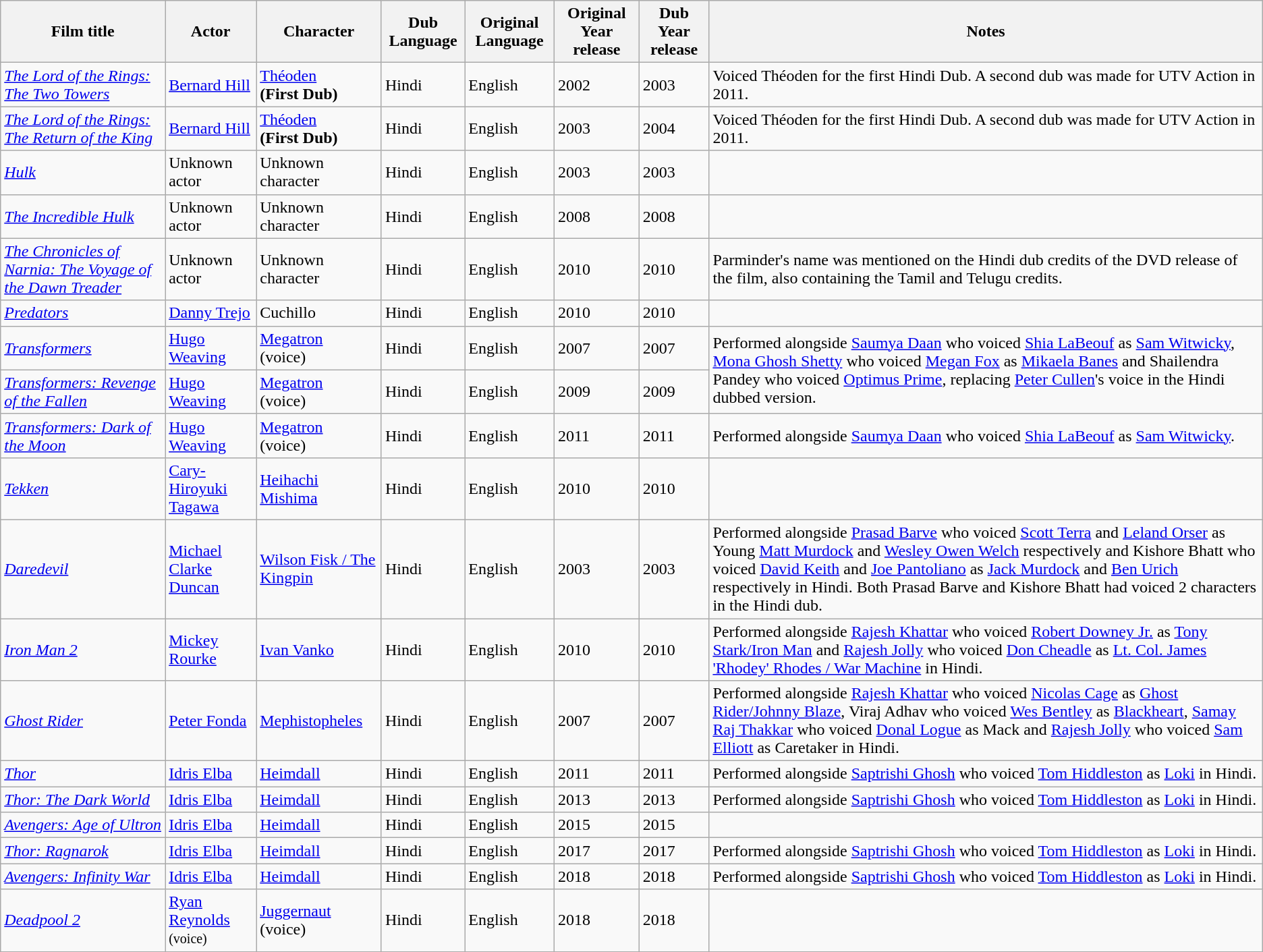<table class="wikitable">
<tr>
<th>Film title</th>
<th>Actor</th>
<th>Character</th>
<th>Dub Language</th>
<th>Original Language</th>
<th>Original Year release</th>
<th>Dub Year release</th>
<th>Notes</th>
</tr>
<tr>
<td><em><a href='#'>The Lord of the Rings: The Two Towers</a></em></td>
<td><a href='#'>Bernard Hill</a></td>
<td><a href='#'>Théoden</a> <br> <strong>(First Dub)</strong></td>
<td>Hindi</td>
<td>English</td>
<td>2002</td>
<td>2003</td>
<td>Voiced Théoden for the first Hindi Dub. A second dub was made for UTV Action in 2011.</td>
</tr>
<tr>
<td><em><a href='#'>The Lord of the Rings: The Return of the King</a></em></td>
<td><a href='#'>Bernard Hill</a></td>
<td><a href='#'>Théoden</a> <br> <strong>(First Dub)</strong></td>
<td>Hindi</td>
<td>English</td>
<td>2003</td>
<td>2004</td>
<td>Voiced Théoden for the first Hindi Dub. A second dub was made for UTV Action in 2011.</td>
</tr>
<tr>
<td><a href='#'><em>Hulk</em></a></td>
<td>Unknown actor</td>
<td>Unknown character</td>
<td>Hindi</td>
<td>English</td>
<td>2003</td>
<td>2003</td>
<td></td>
</tr>
<tr>
<td><a href='#'><em>The Incredible Hulk</em></a></td>
<td>Unknown actor</td>
<td>Unknown character</td>
<td>Hindi</td>
<td>English</td>
<td>2008</td>
<td>2008</td>
<td></td>
</tr>
<tr>
<td><em><a href='#'>The Chronicles of Narnia: The Voyage of the Dawn Treader</a></em></td>
<td>Unknown actor</td>
<td>Unknown character</td>
<td>Hindi</td>
<td>English</td>
<td>2010</td>
<td>2010</td>
<td>Parminder's name was mentioned on the Hindi dub credits of the DVD release of the film, also containing the Tamil and Telugu credits.</td>
</tr>
<tr>
<td><a href='#'><em>Predators</em></a></td>
<td><a href='#'>Danny Trejo</a></td>
<td>Cuchillo</td>
<td>Hindi</td>
<td>English</td>
<td>2010</td>
<td>2010</td>
<td></td>
</tr>
<tr>
<td><em><a href='#'>Transformers</a></em></td>
<td><a href='#'>Hugo Weaving</a></td>
<td><a href='#'>Megatron</a> <br>(voice)</td>
<td>Hindi</td>
<td>English</td>
<td>2007</td>
<td>2007</td>
<td rowspan="2">Performed alongside <a href='#'>Saumya Daan</a> who voiced <a href='#'>Shia LaBeouf</a> as <a href='#'>Sam Witwicky</a>, <a href='#'>Mona Ghosh Shetty</a> who voiced <a href='#'>Megan Fox</a> as <a href='#'>Mikaela Banes</a> and Shailendra Pandey who voiced <a href='#'>Optimus Prime</a>, replacing <a href='#'>Peter Cullen</a>'s voice in the Hindi dubbed version.</td>
</tr>
<tr>
<td><em><a href='#'>Transformers: Revenge of the Fallen</a></em></td>
<td><a href='#'>Hugo Weaving</a></td>
<td><a href='#'>Megatron</a><br>(voice)</td>
<td>Hindi</td>
<td>English</td>
<td>2009</td>
<td>2009</td>
</tr>
<tr>
<td><em><a href='#'>Transformers: Dark of the Moon</a></em></td>
<td><a href='#'>Hugo Weaving</a></td>
<td><a href='#'>Megatron</a> <br>(voice)</td>
<td>Hindi</td>
<td>English</td>
<td>2011</td>
<td>2011</td>
<td>Performed alongside <a href='#'>Saumya Daan</a> who voiced <a href='#'>Shia LaBeouf</a> as <a href='#'>Sam Witwicky</a>.</td>
</tr>
<tr>
<td><a href='#'><em>Tekken</em></a></td>
<td><a href='#'>Cary-Hiroyuki Tagawa</a></td>
<td><a href='#'>Heihachi Mishima</a></td>
<td>Hindi</td>
<td>English</td>
<td>2010</td>
<td>2010</td>
<td></td>
</tr>
<tr>
<td><a href='#'><em>Daredevil</em></a></td>
<td><a href='#'>Michael Clarke Duncan</a></td>
<td><a href='#'>Wilson Fisk / The Kingpin</a></td>
<td>Hindi</td>
<td>English</td>
<td>2003</td>
<td>2003</td>
<td>Performed alongside <a href='#'>Prasad Barve</a> who voiced <a href='#'>Scott Terra</a> and <a href='#'>Leland Orser</a> as Young <a href='#'>Matt Murdock</a> and <a href='#'>Wesley Owen Welch</a> respectively and Kishore Bhatt who voiced <a href='#'>David Keith</a> and <a href='#'>Joe Pantoliano</a> as <a href='#'>Jack Murdock</a> and <a href='#'>Ben Urich</a> respectively in Hindi. Both Prasad Barve and Kishore Bhatt had voiced 2 characters in the Hindi dub.</td>
</tr>
<tr>
<td><em><a href='#'>Iron Man 2</a></em></td>
<td><a href='#'>Mickey Rourke</a></td>
<td><a href='#'>Ivan Vanko</a></td>
<td>Hindi</td>
<td>English</td>
<td>2010</td>
<td>2010</td>
<td>Performed alongside <a href='#'>Rajesh Khattar</a> who voiced <a href='#'>Robert Downey Jr.</a> as <a href='#'>Tony Stark/Iron Man</a> and <a href='#'>Rajesh Jolly</a> who voiced <a href='#'>Don Cheadle</a> as <a href='#'>Lt. Col. James 'Rhodey' Rhodes / War Machine</a> in Hindi.</td>
</tr>
<tr>
<td><a href='#'><em>Ghost Rider</em></a></td>
<td><a href='#'>Peter Fonda</a></td>
<td><a href='#'>Mephistopheles</a></td>
<td>Hindi</td>
<td>English</td>
<td>2007</td>
<td>2007</td>
<td>Performed alongside <a href='#'>Rajesh Khattar</a> who voiced <a href='#'>Nicolas Cage</a> as <a href='#'>Ghost Rider/Johnny Blaze</a>, Viraj Adhav who voiced <a href='#'>Wes Bentley</a> as <a href='#'>Blackheart</a>, <a href='#'>Samay Raj Thakkar</a> who voiced <a href='#'>Donal Logue</a> as Mack and <a href='#'>Rajesh Jolly</a> who voiced <a href='#'>Sam Elliott</a> as Caretaker in Hindi.</td>
</tr>
<tr>
<td><a href='#'><em>Thor</em></a></td>
<td><a href='#'>Idris Elba</a></td>
<td><a href='#'>Heimdall</a></td>
<td>Hindi</td>
<td>English</td>
<td>2011</td>
<td>2011</td>
<td>Performed alongside <a href='#'>Saptrishi Ghosh</a> who voiced <a href='#'>Tom Hiddleston</a> as <a href='#'>Loki</a> in Hindi.</td>
</tr>
<tr>
<td><em><a href='#'>Thor: The Dark World</a></em></td>
<td><a href='#'>Idris Elba</a></td>
<td><a href='#'>Heimdall</a></td>
<td>Hindi</td>
<td>English</td>
<td>2013</td>
<td>2013</td>
<td>Performed alongside <a href='#'>Saptrishi Ghosh</a> who voiced <a href='#'>Tom Hiddleston</a> as <a href='#'>Loki</a> in Hindi.</td>
</tr>
<tr>
<td><em><a href='#'>Avengers: Age of Ultron</a></em></td>
<td><a href='#'>Idris Elba</a></td>
<td><a href='#'>Heimdall</a></td>
<td>Hindi</td>
<td>English</td>
<td>2015</td>
<td>2015</td>
<td></td>
</tr>
<tr>
<td><em><a href='#'>Thor: Ragnarok</a></em></td>
<td><a href='#'>Idris Elba</a></td>
<td><a href='#'>Heimdall</a></td>
<td>Hindi</td>
<td>English</td>
<td>2017</td>
<td>2017</td>
<td>Performed alongside <a href='#'>Saptrishi Ghosh</a> who voiced <a href='#'>Tom Hiddleston</a> as <a href='#'>Loki</a> in Hindi.</td>
</tr>
<tr>
<td><em><a href='#'>Avengers: Infinity War</a></em></td>
<td><a href='#'>Idris Elba</a></td>
<td><a href='#'>Heimdall</a></td>
<td>Hindi</td>
<td>English</td>
<td>2018</td>
<td>2018</td>
<td>Performed alongside <a href='#'>Saptrishi Ghosh</a> who voiced <a href='#'>Tom Hiddleston</a> as <a href='#'>Loki</a> in Hindi.</td>
</tr>
<tr>
<td><em><a href='#'>Deadpool 2</a></em></td>
<td><a href='#'>Ryan Reynolds</a> <small>(voice)</small></td>
<td><a href='#'>Juggernaut</a><br>(voice)</td>
<td>Hindi</td>
<td>English</td>
<td>2018</td>
<td>2018</td>
<td></td>
</tr>
<tr>
</tr>
</table>
